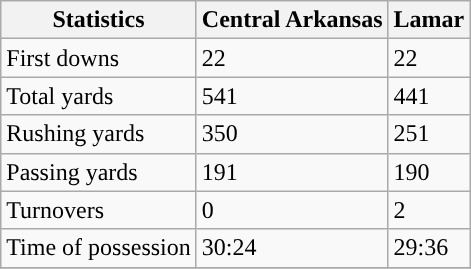<table class="wikitable" style="float: left;">
<tr>
<th>Statistics</th>
<th><strong>Central Arkansas</strong></th>
<th><strong>Lamar</strong></th>
</tr>
<tr>
<td>First downs</td>
<td>22</td>
<td>22</td>
</tr>
<tr>
<td>Total yards</td>
<td>541</td>
<td>441</td>
</tr>
<tr>
<td>Rushing yards</td>
<td>350</td>
<td>251</td>
</tr>
<tr>
<td>Passing yards</td>
<td>191</td>
<td>190</td>
</tr>
<tr>
<td>Turnovers</td>
<td>0</td>
<td>2</td>
</tr>
<tr>
<td>Time of possession</td>
<td>30:24</td>
<td>29:36</td>
</tr>
<tr>
</tr>
</table>
